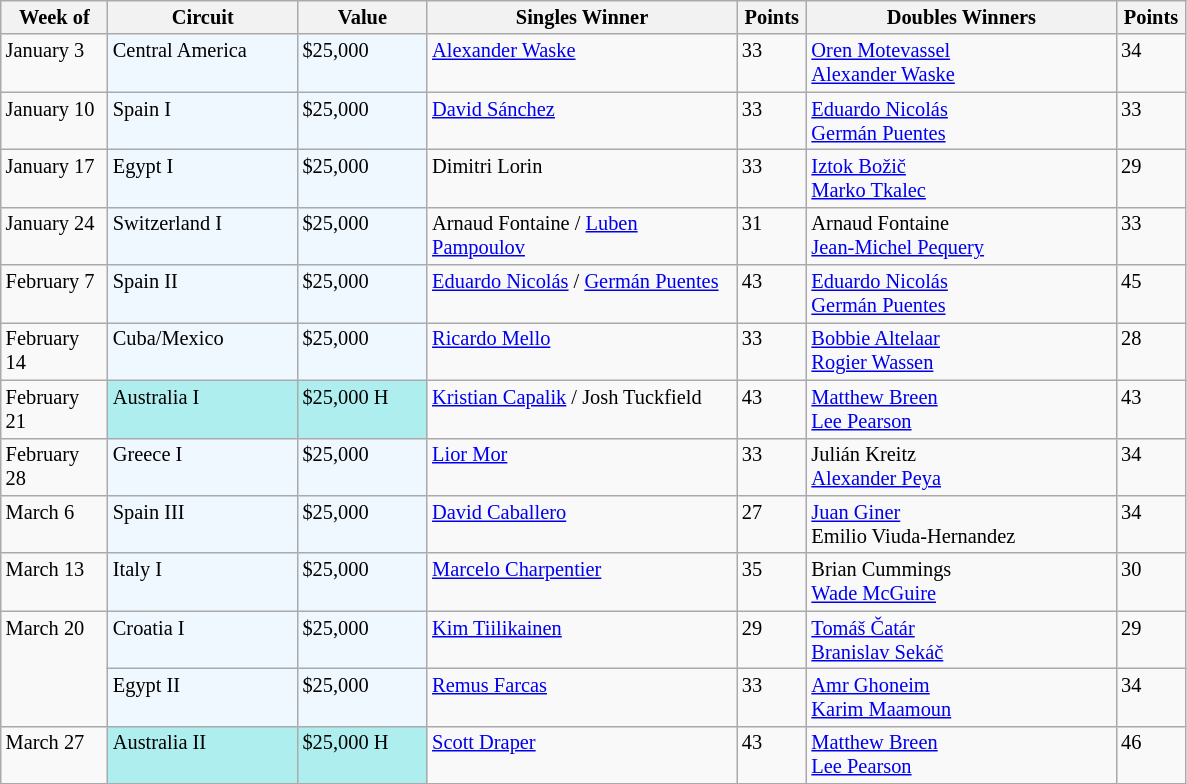<table class="wikitable" style="font-size:85%;">
<tr>
<th width="65">Week of</th>
<th width="120">Circuit</th>
<th width="80">Value</th>
<th width="200">Singles Winner</th>
<th width="40">Points</th>
<th width="200">Doubles Winners</th>
<th width="40">Points</th>
</tr>
<tr valign=top>
<td rowspan=1>January 3</td>
<td style="background:#f0f8ff;">Central America<br></td>
<td style="background:#f0f8ff;">$25,000</td>
<td> <a href='#'>Alexander Waske</a></td>
<td>33</td>
<td> <a href='#'>Oren Motevassel</a> <br>  <a href='#'>Alexander Waske</a></td>
<td>34</td>
</tr>
<tr valign=top>
<td rowspan=1>January 10</td>
<td style="background:#f0f8ff;">Spain I<br></td>
<td style="background:#f0f8ff;">$25,000</td>
<td> <a href='#'>David Sánchez</a></td>
<td>33</td>
<td> <a href='#'>Eduardo Nicolás</a> <br>  <a href='#'>Germán Puentes</a></td>
<td>33</td>
</tr>
<tr valign=top>
<td rowspan=1>January 17</td>
<td style="background:#f0f8ff;">Egypt I<br></td>
<td style="background:#f0f8ff;">$25,000</td>
<td> Dimitri Lorin</td>
<td>33</td>
<td> <a href='#'>Iztok Božič</a> <br>  <a href='#'>Marko Tkalec</a></td>
<td>29</td>
</tr>
<tr valign=top>
<td rowspan=1>January 24</td>
<td style="background:#f0f8ff;">Switzerland I<br></td>
<td style="background:#f0f8ff;">$25,000</td>
<td> Arnaud Fontaine /  <a href='#'>Luben Pampoulov</a></td>
<td>31</td>
<td> Arnaud Fontaine <br>  <a href='#'>Jean-Michel Pequery</a></td>
<td>33</td>
</tr>
<tr valign=top>
<td rowspan=1>February 7</td>
<td style="background:#f0f8ff;">Spain II</td>
<td style="background:#f0f8ff;">$25,000</td>
<td> <a href='#'>Eduardo Nicolás</a> /  <a href='#'>Germán Puentes</a></td>
<td>43</td>
<td> <a href='#'>Eduardo Nicolás</a> <br>  <a href='#'>Germán Puentes</a></td>
<td>45</td>
</tr>
<tr valign=top>
<td rowspan=1>February 14</td>
<td style="background:#f0f8ff;">Cuba/Mexico</td>
<td style="background:#f0f8ff;">$25,000</td>
<td> <a href='#'>Ricardo Mello</a></td>
<td>33</td>
<td> <a href='#'>Bobbie Altelaar</a> <br>  <a href='#'>Rogier Wassen</a></td>
<td>28</td>
</tr>
<tr valign=top>
<td rowspan=1>February 21</td>
<td style="background:#afeeee;">Australia I</td>
<td style="background:#afeeee;">$25,000 H</td>
<td> <a href='#'>Kristian Capalik</a> /  Josh Tuckfield</td>
<td>43</td>
<td> <a href='#'>Matthew Breen</a> <br>  <a href='#'>Lee Pearson</a></td>
<td>43</td>
</tr>
<tr valign=top>
<td rowspan=1>February 28</td>
<td style="background:#f0f8ff;">Greece I</td>
<td style="background:#f0f8ff;">$25,000</td>
<td> <a href='#'>Lior Mor</a></td>
<td>33</td>
<td> Julián Kreitz <br>  <a href='#'>Alexander Peya</a></td>
<td>34</td>
</tr>
<tr valign=top>
<td rowspan=1>March 6</td>
<td style="background:#f0f8ff;">Spain III</td>
<td style="background:#f0f8ff;">$25,000</td>
<td> <a href='#'>David Caballero</a></td>
<td>27</td>
<td> <a href='#'>Juan Giner</a> <br>  Emilio Viuda-Hernandez</td>
<td>34</td>
</tr>
<tr valign=top>
<td rowspan=1>March 13</td>
<td style="background:#f0f8ff;">Italy I</td>
<td style="background:#f0f8ff;">$25,000</td>
<td> <a href='#'>Marcelo Charpentier</a></td>
<td>35</td>
<td> Brian Cummings <br>  <a href='#'>Wade McGuire</a></td>
<td>30</td>
</tr>
<tr valign=top>
<td rowspan=2>March 20</td>
<td style="background:#f0f8ff;">Croatia I</td>
<td style="background:#f0f8ff;">$25,000</td>
<td> <a href='#'>Kim Tiilikainen</a></td>
<td>29</td>
<td> <a href='#'>Tomáš Čatár</a> <br>  <a href='#'>Branislav Sekáč</a></td>
<td>29</td>
</tr>
<tr valign=top>
<td style="background:#f0f8ff;">Egypt II</td>
<td style="background:#f0f8ff;">$25,000</td>
<td> <a href='#'>Remus Farcas</a></td>
<td>33</td>
<td> <a href='#'>Amr Ghoneim</a> <br>  <a href='#'>Karim Maamoun</a></td>
<td>34</td>
</tr>
<tr valign=top>
<td rowspan=1>March 27</td>
<td style="background:#afeeee;">Australia II</td>
<td style="background:#afeeee;">$25,000 H</td>
<td> <a href='#'>Scott Draper</a></td>
<td>43</td>
<td> <a href='#'>Matthew Breen</a> <br>  <a href='#'>Lee Pearson</a></td>
<td>46</td>
</tr>
</table>
